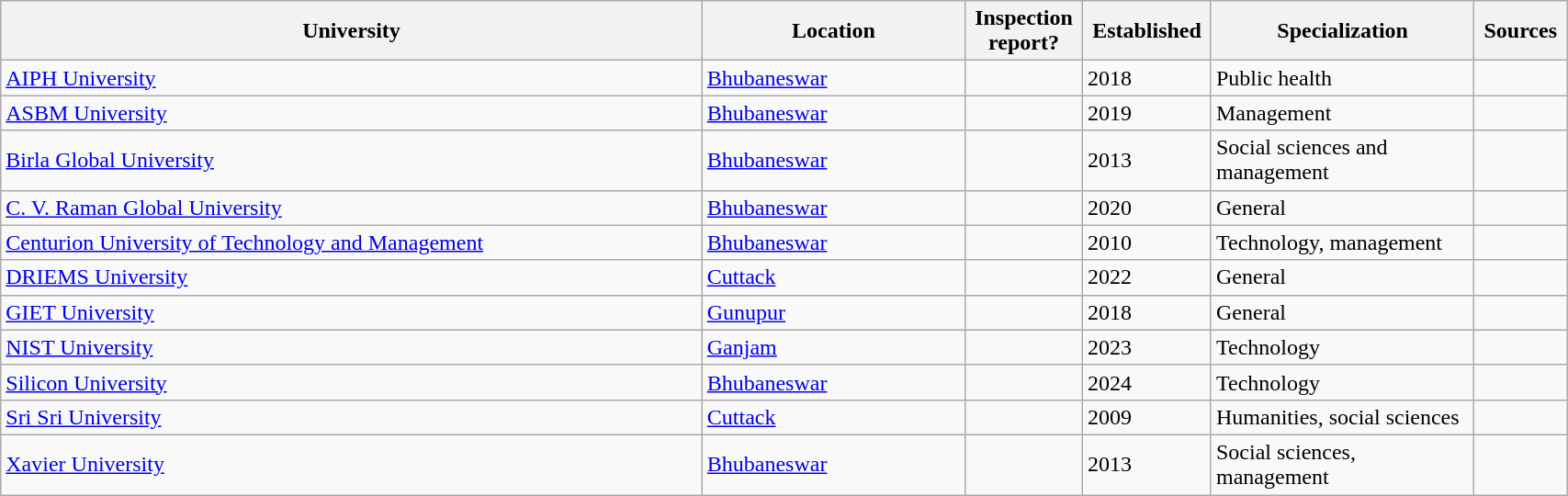<table class="wikitable sortable collapsible plainrowheaders" border="1" style="text-align:left; width:90%">
<tr>
<th scope="col" style="width: 40%;">University</th>
<th scope="col" style="width: 15%;">Location</th>
<th scope="col" style="width: 5%;">Inspection report?</th>
<th scope="col" style="width: 5%;">Established</th>
<th scope="col" style="width: 15%;">Specialization</th>
<th scope="col" style="width: 5%;" class="unsortable">Sources</th>
</tr>
<tr>
<td><a href='#'>AIPH University</a></td>
<td><a href='#'>Bhubaneswar</a></td>
<td></td>
<td>2018</td>
<td>Public health</td>
<td></td>
</tr>
<tr>
<td><a href='#'>ASBM University</a></td>
<td><a href='#'>Bhubaneswar</a></td>
<td></td>
<td>2019</td>
<td>Management</td>
<td></td>
</tr>
<tr>
<td><a href='#'>Birla Global University</a></td>
<td><a href='#'>Bhubaneswar</a></td>
<td></td>
<td>2013</td>
<td>Social sciences and management</td>
<td></td>
</tr>
<tr>
<td><a href='#'>C. V. Raman Global University</a></td>
<td><a href='#'>Bhubaneswar</a></td>
<td></td>
<td>2020</td>
<td>General</td>
<td></td>
</tr>
<tr>
<td><a href='#'>Centurion University of Technology and Management</a></td>
<td><a href='#'>Bhubaneswar</a></td>
<td><wbr></td>
<td>2010</td>
<td>Technology, management</td>
<td></td>
</tr>
<tr>
<td><a href='#'>DRIEMS University</a></td>
<td><a href='#'>Cuttack</a></td>
<td></td>
<td>2022</td>
<td>General</td>
<td></td>
</tr>
<tr>
<td><a href='#'>GIET University</a></td>
<td><a href='#'>Gunupur</a></td>
<td></td>
<td>2018</td>
<td>General</td>
<td></td>
</tr>
<tr>
<td><a href='#'>NIST University</a></td>
<td><a href='#'>Ganjam</a></td>
<td></td>
<td>2023</td>
<td>Technology</td>
<td></td>
</tr>
<tr>
<td><a href='#'>Silicon University</a></td>
<td><a href='#'>Bhubaneswar</a></td>
<td></td>
<td>2024</td>
<td>Technology</td>
<td></td>
</tr>
<tr>
<td><a href='#'>Sri Sri University</a></td>
<td><a href='#'>Cuttack</a></td>
<td></td>
<td>2009</td>
<td>Humanities, social sciences</td>
<td></td>
</tr>
<tr>
<td><a href='#'>Xavier University</a></td>
<td><a href='#'>Bhubaneswar</a></td>
<td></td>
<td>2013</td>
<td>Social sciences, management</td>
<td></td>
</tr>
</table>
